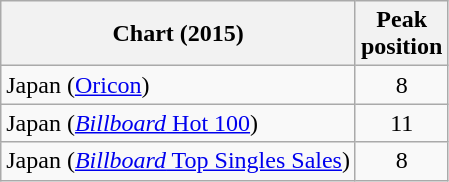<table class="wikitable sortable plainrowheaders">
<tr>
<th scope="col">Chart (2015)</th>
<th scope="col">Peak<br>position</th>
</tr>
<tr>
<td>Japan (<a href='#'>Oricon</a>)</td>
<td style="text-align:center;">8</td>
</tr>
<tr>
<td>Japan (<a href='#'><em>Billboard</em> Hot 100</a>)</td>
<td style="text-align:center;">11</td>
</tr>
<tr>
<td>Japan (<a href='#'><em>Billboard</em> Top Singles Sales</a>)</td>
<td style="text-align:center;">8</td>
</tr>
</table>
